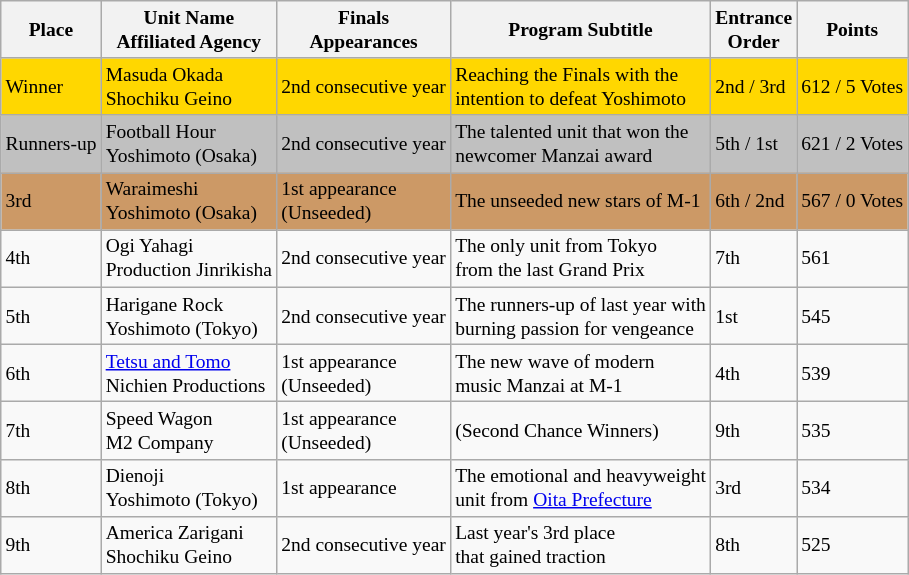<table class="sortable wikitable" style="font-size:small;">
<tr>
<th>Place</th>
<th class="unsortable">Unit Name<br>Affiliated Agency</th>
<th>Finals<br>Appearances</th>
<th class="unsortable">Program Subtitle</th>
<th>Entrance<br>Order</th>
<th>Points</th>
</tr>
<tr style="background-color:gold;">
<td>Winner</td>
<td>Masuda Okada<br>Shochiku Geino</td>
<td>2nd consecutive year</td>
<td>Reaching the Finals with the<br>intention to defeat Yoshimoto</td>
<td>2nd / 3rd</td>
<td>612 / 5 Votes</td>
</tr>
<tr style="background-color:silver;">
<td>Runners-up</td>
<td>Football Hour<br>Yoshimoto (Osaka)</td>
<td>2nd consecutive year</td>
<td>The talented unit that won the<br>newcomer Manzai award</td>
<td>5th / 1st</td>
<td>621 / 2 Votes</td>
</tr>
<tr style="background-color:#c96;">
<td>3rd</td>
<td>Waraimeshi<br>Yoshimoto (Osaka)</td>
<td>1st appearance<br>(Unseeded)</td>
<td>The unseeded new stars of M-1</td>
<td>6th / 2nd</td>
<td>567 / 0 Votes</td>
</tr>
<tr>
<td>4th</td>
<td>Ogi Yahagi<br>Production Jinrikisha</td>
<td>2nd consecutive year</td>
<td>The only unit from Tokyo<br>from the last Grand Prix</td>
<td>7th</td>
<td>561</td>
</tr>
<tr>
<td>5th</td>
<td>Harigane Rock<br>Yoshimoto (Tokyo)</td>
<td>2nd consecutive year</td>
<td>The runners-up of last year with<br>burning passion for vengeance</td>
<td>1st</td>
<td>545</td>
</tr>
<tr>
<td>6th</td>
<td><a href='#'>Tetsu and Tomo</a><br>Nichien Productions</td>
<td>1st appearance<br>(Unseeded)</td>
<td>The new wave of modern<br>music Manzai at M-1</td>
<td>4th</td>
<td>539</td>
</tr>
<tr>
<td>7th</td>
<td>Speed Wagon<br>M2 Company</td>
<td>1st appearance<br>(Unseeded)</td>
<td>(Second Chance Winners)</td>
<td>9th</td>
<td>535</td>
</tr>
<tr>
<td>8th</td>
<td>Dienoji<br>Yoshimoto (Tokyo)</td>
<td>1st appearance</td>
<td>The emotional and heavyweight<br>unit from <a href='#'>Oita Prefecture</a></td>
<td>3rd</td>
<td>534</td>
</tr>
<tr>
<td>9th</td>
<td>America Zarigani<br>Shochiku Geino</td>
<td>2nd consecutive year</td>
<td>Last year's 3rd place<br>that gained traction</td>
<td>8th</td>
<td>525</td>
</tr>
</table>
